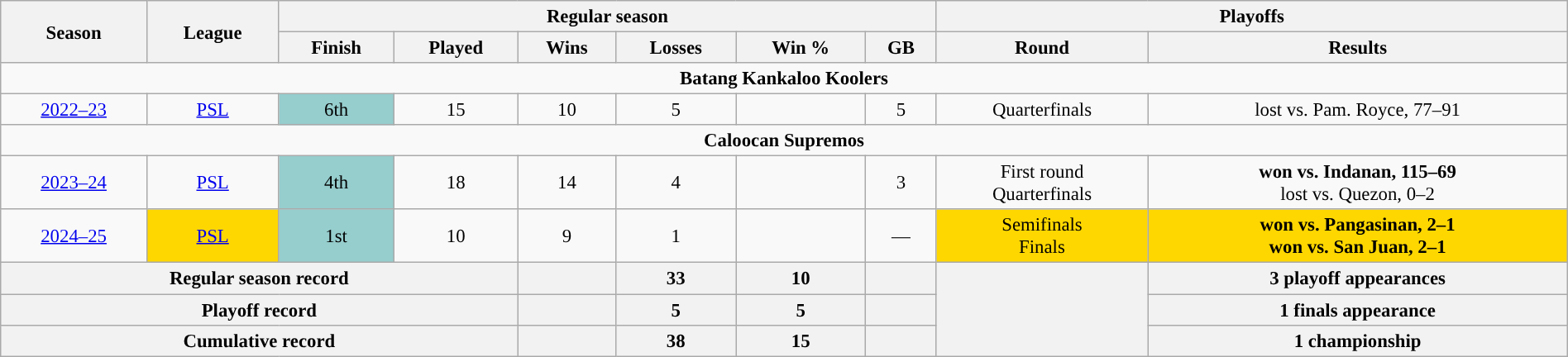<table class="wikitable" style="width:100%; text-align:center; font-size:95%">
<tr>
<th rowspan=2>Season</th>
<th rowspan=2>League</th>
<th colspan=6>Regular season</th>
<th colspan=2>Playoffs</th>
</tr>
<tr>
<th>Finish</th>
<th>Played</th>
<th>Wins</th>
<th>Losses</th>
<th>Win %</th>
<th>GB</th>
<th>Round</th>
<th>Results</th>
</tr>
<tr>
<td align="center" colspan="10"><strong>Batang Kankaloo Koolers</strong></td>
</tr>
<tr>
<td><a href='#'>2022–23</a></td>
<td><a href='#'>PSL</a></td>
<td bgcolor="#96CDCD">6th</td>
<td>15</td>
<td>10</td>
<td>5</td>
<td></td>
<td>5</td>
<td>Quarterfinals</td>
<td>lost vs. Pam. Royce, 77–91</td>
</tr>
<tr>
<td align="center" colspan="10"><strong>Caloocan Supremos</strong></td>
</tr>
<tr>
<td><a href='#'>2023–24</a></td>
<td><a href='#'>PSL</a></td>
<td bgcolor="#96CDCD">4th</td>
<td>18</td>
<td>14</td>
<td>4</td>
<td></td>
<td>3</td>
<td>First round <br> Quarterfinals</td>
<td><strong>won vs. Indanan, 115–69</strong> <br> lost vs. Quezon, 0–2</td>
</tr>
<tr>
<td><a href='#'>2024–25</a></td>
<td bgcolor="gold"><a href='#'>PSL</a></td>
<td bgcolor="#96CDCD">1st</td>
<td>10</td>
<td>9</td>
<td>1</td>
<td></td>
<td>—</td>
<td bgcolor="gold">Semifinals <br> Finals</td>
<td bgcolor="gold"><strong>won vs. Pangasinan, 2–1</strong> <br> <strong>won vs. San Juan, 2–1</strong></td>
</tr>
<tr>
<th colspan=4>Regular season record</th>
<th></th>
<th>33</th>
<th>10</th>
<th></th>
<th rowspan=3></th>
<th colspan=2>3 playoff appearances</th>
</tr>
<tr>
<th colspan=4>Playoff record</th>
<th></th>
<th>5</th>
<th>5</th>
<th></th>
<th colspan=2>1 finals appearance</th>
</tr>
<tr>
<th colspan=4>Cumulative record</th>
<th></th>
<th>38</th>
<th>15</th>
<th></th>
<th colspan=2>1 championship</th>
</tr>
</table>
